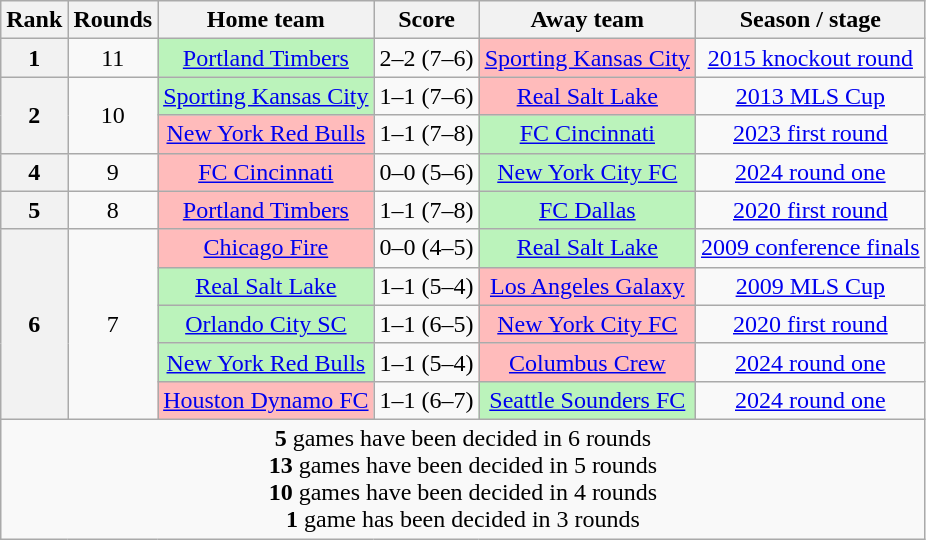<table class="wikitable" style="text-align: center">
<tr>
<th>Rank</th>
<th>Rounds</th>
<th>Home team</th>
<th>Score</th>
<th>Away team</th>
<th>Season / stage</th>
</tr>
<tr>
<th>1</th>
<td>11</td>
<td style="background: #BBF3BB;"><a href='#'>Portland Timbers</a></td>
<td>2–2 (7–6)</td>
<td style="background: #FFBBBB;"><a href='#'>Sporting Kansas City</a></td>
<td><a href='#'>2015 knockout round</a></td>
</tr>
<tr>
<th rowspan="2">2</th>
<td rowspan="2">10</td>
<td style="background: #BBF3BB;"><a href='#'>Sporting Kansas City</a></td>
<td>1–1 (7–6)</td>
<td style="background: #FFBBBB;"><a href='#'>Real Salt Lake</a></td>
<td><a href='#'>2013 MLS Cup</a></td>
</tr>
<tr>
<td style="background: #FFBBBB;"><a href='#'>New York Red Bulls</a></td>
<td>1–1 (7–8)</td>
<td style="background: #BBF3BB;"><a href='#'>FC Cincinnati</a></td>
<td><a href='#'>2023 first round</a></td>
</tr>
<tr>
<th>4</th>
<td>9</td>
<td style="background: #FFBBBB;"><a href='#'>FC Cincinnati</a></td>
<td>0–0 (5–6)</td>
<td style="background: #BBF3BB;"><a href='#'>New York City FC</a></td>
<td><a href='#'>2024 round one</a></td>
</tr>
<tr>
<th>5</th>
<td>8</td>
<td style="background: #FFBBBB;"><a href='#'>Portland Timbers</a></td>
<td>1–1 (7–8)</td>
<td style="background: #BBF3BB;"><a href='#'>FC Dallas</a></td>
<td><a href='#'>2020 first round</a></td>
</tr>
<tr>
<th rowspan="5">6</th>
<td rowspan="5">7</td>
<td style="background: #FFBBBB;"><a href='#'>Chicago Fire</a></td>
<td>0–0 (4–5)</td>
<td style="background: #BBF3BB;"><a href='#'>Real Salt Lake</a></td>
<td><a href='#'>2009 conference finals</a></td>
</tr>
<tr>
<td style="background: #BBF3BB;"><a href='#'>Real Salt Lake</a></td>
<td>1–1 (5–4)</td>
<td style="background: #FFBBBB;"><a href='#'>Los Angeles Galaxy</a></td>
<td><a href='#'>2009 MLS Cup</a> </td>
</tr>
<tr>
<td style="background: #BBF3BB;"><a href='#'>Orlando City SC</a></td>
<td>1–1 (6–5)</td>
<td style="background: #FFBBBB;"><a href='#'>New York City FC</a></td>
<td><a href='#'>2020 first round</a></td>
</tr>
<tr>
<td style="background: #BBF3BB;"><a href='#'>New York Red Bulls</a></td>
<td>1–1 (5–4)</td>
<td style="background: #FFBBBB;"><a href='#'>Columbus Crew</a></td>
<td><a href='#'>2024 round one</a></td>
</tr>
<tr>
<td style="background: #FFBBBB;"><a href='#'>Houston Dynamo FC</a></td>
<td>1–1 (6–7)</td>
<td style="background: #BBF3BB;"><a href='#'>Seattle Sounders FC</a></td>
<td><a href='#'>2024 round one</a></td>
</tr>
<tr>
<td colspan="6"><strong>5</strong> games have been decided in 6 rounds<br><strong>13</strong> games have been decided in 5 rounds<br><strong>10</strong> games have been decided in 4 rounds<br><strong>1</strong> game has been decided in 3 rounds</td>
</tr>
</table>
